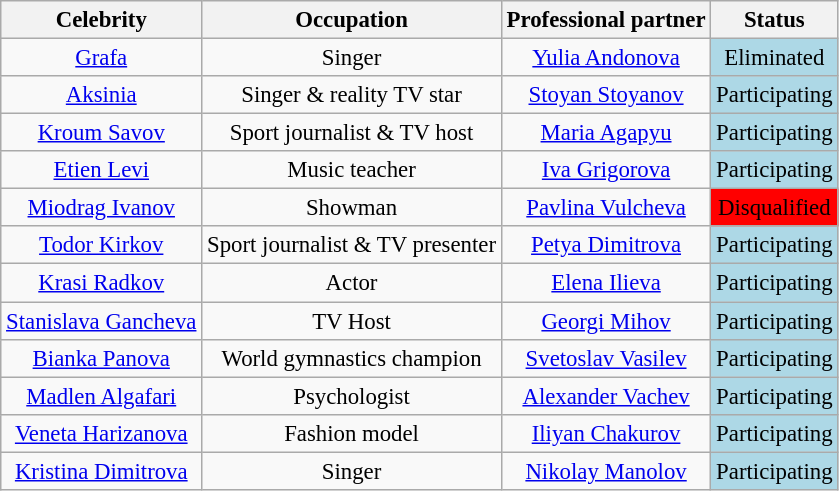<table class="wikitable sortable" align=center border="2" cellpadding="3" cellspacing="0" style="text-align:center; font-size:95%">
<tr>
<th>Celebrity</th>
<th>Occupation</th>
<th>Professional partner</th>
<th>Status</th>
</tr>
<tr>
<td><a href='#'>Grafa</a></td>
<td>Singer</td>
<td><a href='#'>Yulia Andonova</a></td>
<td bgcolor="lightblue">Eliminated</td>
</tr>
<tr>
<td><a href='#'>Aksinia</a></td>
<td>Singer & reality TV star</td>
<td><a href='#'>Stoyan Stoyanov</a></td>
<td bgcolor="lightblue">Participating</td>
</tr>
<tr>
<td><a href='#'>Kroum Savov</a></td>
<td>Sport journalist & TV host</td>
<td><a href='#'>Maria Agapyu</a></td>
<td bgcolor="lightblue">Participating</td>
</tr>
<tr>
<td><a href='#'>Etien Levi</a></td>
<td>Music teacher</td>
<td><a href='#'>Iva Grigorova</a></td>
<td bgcolor="lightblue">Participating</td>
</tr>
<tr>
<td><a href='#'>Miodrag Ivanov</a></td>
<td>Showman</td>
<td><a href='#'>Pavlina Vulcheva</a></td>
<td bgcolor="red">Disqualified</td>
</tr>
<tr>
<td><a href='#'>Todor Kirkov</a></td>
<td>Sport journalist & TV presenter</td>
<td><a href='#'>Petya Dimitrova</a></td>
<td bgcolor="lightblue">Participating</td>
</tr>
<tr>
<td><a href='#'>Krasi Radkov</a></td>
<td>Actor</td>
<td><a href='#'>Elena Ilieva</a></td>
<td bgcolor="lightblue">Participating</td>
</tr>
<tr>
<td><a href='#'>Stanislava Gancheva</a></td>
<td>TV Host</td>
<td><a href='#'>Georgi Mihov</a></td>
<td bgcolor="lightblue">Participating</td>
</tr>
<tr>
<td><a href='#'>Bianka Panova</a></td>
<td>World gymnastics champion</td>
<td><a href='#'>Svetoslav Vasilev</a></td>
<td bgcolor="lightblue">Participating</td>
</tr>
<tr>
<td><a href='#'>Madlen Algafari</a></td>
<td>Psychologist</td>
<td><a href='#'>Alexander Vachev</a></td>
<td bgcolor="lightblue">Participating</td>
</tr>
<tr>
<td><a href='#'>Veneta Harizanova</a></td>
<td>Fashion model</td>
<td><a href='#'>Iliyan Chakurov</a></td>
<td bgcolor="lightblue">Participating</td>
</tr>
<tr>
<td><a href='#'>Kristina Dimitrova</a></td>
<td>Singer</td>
<td><a href='#'>Nikolay Manolov</a></td>
<td bgcolor="lightblue">Participating</td>
</tr>
</table>
